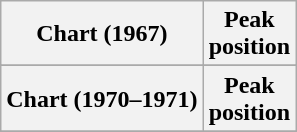<table class="wikitable sortable plainrowheaders" style="text-align:center">
<tr>
<th scope="col">Chart (1967)</th>
<th scope="col">Peak<br>position</th>
</tr>
<tr>
</tr>
<tr>
<th scope="col">Chart (1970–1971)</th>
<th scope="col">Peak<br>position</th>
</tr>
<tr>
</tr>
</table>
